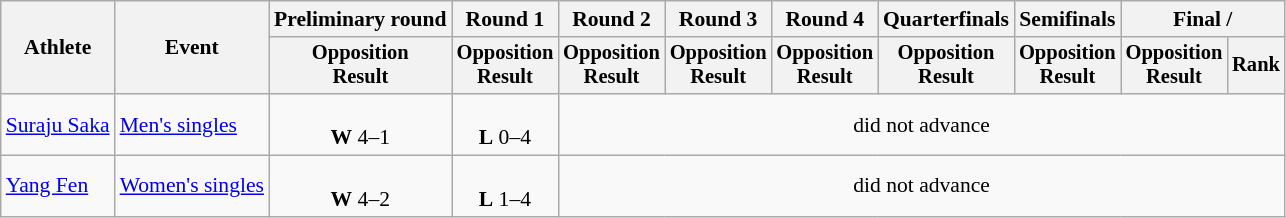<table class="wikitable" style="font-size:90%">
<tr>
<th rowspan="2">Athlete</th>
<th rowspan="2">Event</th>
<th>Preliminary round</th>
<th>Round 1</th>
<th>Round 2</th>
<th>Round 3</th>
<th>Round 4</th>
<th>Quarterfinals</th>
<th>Semifinals</th>
<th colspan=2>Final / </th>
</tr>
<tr style="font-size:95%">
<th>Opposition<br>Result</th>
<th>Opposition<br>Result</th>
<th>Opposition<br>Result</th>
<th>Opposition<br>Result</th>
<th>Opposition<br>Result</th>
<th>Opposition<br>Result</th>
<th>Opposition<br>Result</th>
<th>Opposition<br>Result</th>
<th>Rank</th>
</tr>
<tr align=center>
<td align=left><a href='#'>Suraju Saka</a></td>
<td align=left><a href='#'>Men's singles</a></td>
<td><br><strong>W</strong> 4–1</td>
<td><br><strong>L</strong> 0–4</td>
<td colspan=7>did not advance</td>
</tr>
<tr align=center>
<td align=left><a href='#'>Yang Fen</a></td>
<td align=left><a href='#'>Women's singles</a></td>
<td><br><strong>W</strong> 4–2</td>
<td><br><strong>L</strong> 1–4</td>
<td colspan=7>did not advance</td>
</tr>
</table>
